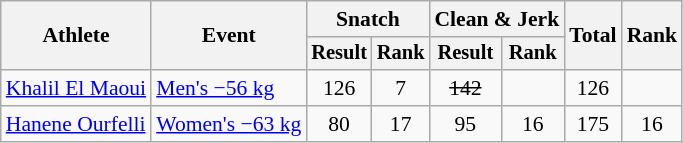<table class="wikitable" style="font-size:90%">
<tr>
<th rowspan="2">Athlete</th>
<th rowspan="2">Event</th>
<th colspan="2">Snatch</th>
<th colspan="2">Clean & Jerk</th>
<th rowspan="2">Total</th>
<th rowspan="2">Rank</th>
</tr>
<tr style="font-size:95%">
<th>Result</th>
<th>Rank</th>
<th>Result</th>
<th>Rank</th>
</tr>
<tr align=center>
<td align=left><a href='#'>Khalil El Maoui</a></td>
<td align=left><a href='#'>Men's −56 kg</a></td>
<td>126</td>
<td>7</td>
<td><s>142</s></td>
<td></td>
<td>126</td>
<td></td>
</tr>
<tr align=center>
<td align=left><a href='#'>Hanene Ourfelli</a></td>
<td align=left><a href='#'>Women's −63 kg</a></td>
<td>80</td>
<td>17</td>
<td>95</td>
<td>16</td>
<td>175</td>
<td>16</td>
</tr>
</table>
